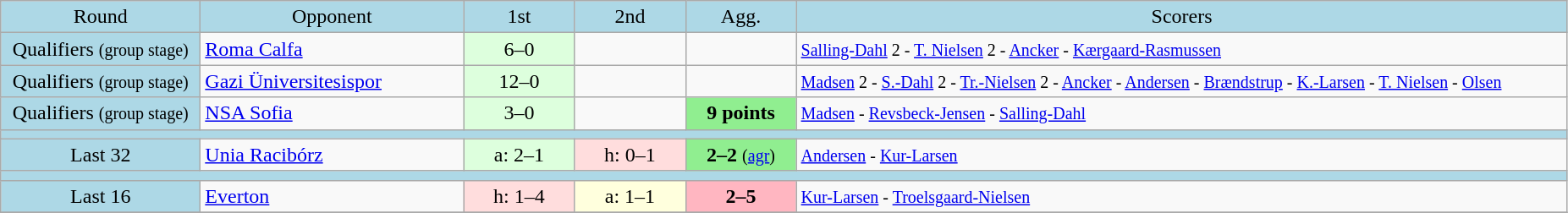<table class="wikitable" style="text-align:center">
<tr bgcolor=lightblue>
<td width=150px>Round</td>
<td width=200px>Opponent</td>
<td width=80px>1st</td>
<td width=80px>2nd</td>
<td width=80px>Agg.</td>
<td width=600px>Scorers</td>
</tr>
<tr>
<td bgcolor=lightblue>Qualifiers <small>(group stage)</small></td>
<td align=left> <a href='#'>Roma Calfa</a></td>
<td bgcolor="#ddffdd">6–0</td>
<td></td>
<td></td>
<td align=left><small><a href='#'>Salling-Dahl</a> 2 - <a href='#'>T. Nielsen</a> 2 - <a href='#'>Ancker</a> - <a href='#'>Kærgaard-Rasmussen</a></small></td>
</tr>
<tr>
<td bgcolor=lightblue>Qualifiers <small>(group stage)</small></td>
<td align=left> <a href='#'>Gazi Üniversitesispor</a></td>
<td bgcolor="#ddffdd">12–0</td>
<td></td>
<td></td>
<td align=left><small><a href='#'>Madsen</a> 2 - <a href='#'>S.-Dahl</a> 2 - <a href='#'>Tr.-Nielsen</a> 2 - <a href='#'>Ancker</a> - <a href='#'>Andersen</a> - <a href='#'>Brændstrup</a> - <a href='#'>K.-Larsen</a> - <a href='#'>T. Nielsen</a> - <a href='#'>Olsen</a></small></td>
</tr>
<tr>
<td bgcolor=lightblue>Qualifiers <small>(group stage)</small></td>
<td align=left> <a href='#'>NSA Sofia</a></td>
<td bgcolor="#ddffdd">3–0</td>
<td></td>
<td bgcolor=lightgreen><strong>9 points</strong></td>
<td align=left><small><a href='#'>Madsen</a> - <a href='#'>Revsbeck-Jensen</a> - <a href='#'>Salling-Dahl</a></small></td>
</tr>
<tr bgcolor=lightblue>
<td colspan=6></td>
</tr>
<tr>
<td bgcolor=lightblue>Last 32</td>
<td align=left> <a href='#'>Unia Racibórz</a></td>
<td bgcolor="#ddffdd">a: 2–1</td>
<td bgcolor="#ffdddd">h: 0–1</td>
<td bgcolor=lightgreen><strong>2–2</strong> <small>(<a href='#'>agr</a>)</small></td>
<td align=left><small><a href='#'>Andersen</a> - <a href='#'>Kur-Larsen</a></small></td>
</tr>
<tr bgcolor=lightblue>
<td colspan=6></td>
</tr>
<tr>
<td bgcolor=lightblue>Last 16</td>
<td align=left> <a href='#'>Everton</a></td>
<td bgcolor="#ffdddd">h: 1–4</td>
<td bgcolor="#ffffdd">a: 1–1</td>
<td bgcolor=lightpink><strong>2–5</strong></td>
<td align=left><small><a href='#'>Kur-Larsen</a> - <a href='#'>Troelsgaard-Nielsen</a></small></td>
</tr>
<tr>
</tr>
</table>
